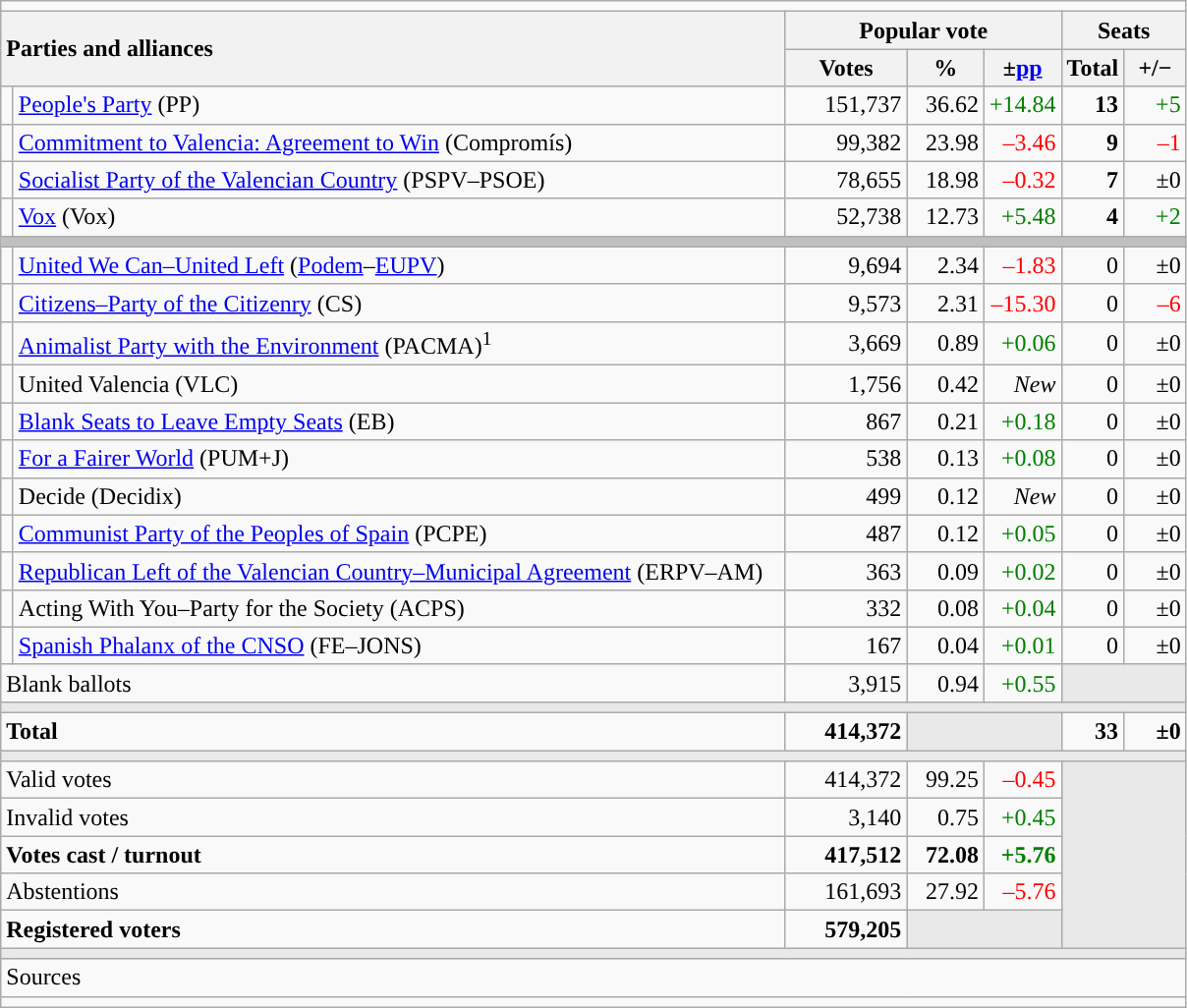<table class="wikitable" style="text-align:right;">
<tr>
<td colspan="7"></td>
</tr>
<tr>
<th style="text-align:left;" rowspan="2" colspan="2" width="525">Parties and alliances</th>
<th colspan="3">Popular vote</th>
<th colspan="2">Seats</th>
</tr>
<tr>
<th width="75">Votes</th>
<th width="45">%</th>
<th width="45">±<a href='#'>pp</a></th>
<th width="35">Total</th>
<th width="35">+/−</th>
</tr>
<tr>
<td width="1" style="color:inherit;background:"></td>
<td align="left"><a href='#'>People's Party</a> (PP)</td>
<td>151,737</td>
<td>36.62</td>
<td style="color:green;">+14.84</td>
<td><strong>13</strong></td>
<td style="color:green;">+5</td>
</tr>
<tr>
<td style="color:inherit;background:"></td>
<td align="left"><a href='#'>Commitment to Valencia: Agreement to Win</a> (Compromís)</td>
<td>99,382</td>
<td>23.98</td>
<td style="color:red;">–3.46</td>
<td><strong>9</strong></td>
<td style="color:red;">–1</td>
</tr>
<tr>
<td style="color:inherit;background:"></td>
<td align="left"><a href='#'>Socialist Party of the Valencian Country</a> (PSPV–PSOE)</td>
<td>78,655</td>
<td>18.98</td>
<td style="color:red;">–0.32</td>
<td><strong>7</strong></td>
<td>±0</td>
</tr>
<tr>
<td style="color:inherit;background:"></td>
<td align="left"><a href='#'>Vox</a> (Vox)</td>
<td>52,738</td>
<td>12.73</td>
<td style="color:green;">+5.48</td>
<td><strong>4</strong></td>
<td style="color:green;">+2</td>
</tr>
<tr>
<td colspan="7" bgcolor="#C0C0C0"></td>
</tr>
<tr>
<td style="color:inherit;background:"></td>
<td align="left"><a href='#'>United We Can–United Left</a> (<a href='#'>Podem</a>–<a href='#'>EUPV</a>)</td>
<td>9,694</td>
<td>2.34</td>
<td style="color:red;">–1.83</td>
<td>0</td>
<td>±0</td>
</tr>
<tr>
<td style="color:inherit;background:"></td>
<td align="left"><a href='#'>Citizens–Party of the Citizenry</a> (CS)</td>
<td>9,573</td>
<td>2.31</td>
<td style="color:red;">–15.30</td>
<td>0</td>
<td style="color:red;">–6</td>
</tr>
<tr>
<td style="color:inherit;background:"></td>
<td align="left"><a href='#'>Animalist Party with the Environment</a> (PACMA)<sup>1</sup></td>
<td>3,669</td>
<td>0.89</td>
<td style="color:green;">+0.06</td>
<td>0</td>
<td>±0</td>
</tr>
<tr>
<td style="color:inherit;background:"></td>
<td align="left">United Valencia (VLC)</td>
<td>1,756</td>
<td>0.42</td>
<td><em>New</em></td>
<td>0</td>
<td>±0</td>
</tr>
<tr>
<td style="color:inherit;background:"></td>
<td align="left"><a href='#'>Blank Seats to Leave Empty Seats</a> (EB)</td>
<td>867</td>
<td>0.21</td>
<td style="color:green;">+0.18</td>
<td>0</td>
<td>±0</td>
</tr>
<tr>
<td style="color:inherit;background:"></td>
<td align="left"><a href='#'>For a Fairer World</a> (PUM+J)</td>
<td>538</td>
<td>0.13</td>
<td style="color:green;">+0.08</td>
<td>0</td>
<td>±0</td>
</tr>
<tr>
<td style="color:inherit;background:"></td>
<td align="left">Decide (Decidix)</td>
<td>499</td>
<td>0.12</td>
<td><em>New</em></td>
<td>0</td>
<td>±0</td>
</tr>
<tr>
<td style="color:inherit;background:"></td>
<td align="left"><a href='#'>Communist Party of the Peoples of Spain</a> (PCPE)</td>
<td>487</td>
<td>0.12</td>
<td style="color:green;">+0.05</td>
<td>0</td>
<td>±0</td>
</tr>
<tr>
<td style="color:inherit;background:"></td>
<td align="left"><a href='#'>Republican Left of the Valencian Country–Municipal Agreement</a> (ERPV–AM)</td>
<td>363</td>
<td>0.09</td>
<td style="color:green;">+0.02</td>
<td>0</td>
<td>±0</td>
</tr>
<tr>
<td style="color:inherit;background:"></td>
<td align="left">Acting With You–Party for the Society (ACPS)</td>
<td>332</td>
<td>0.08</td>
<td style="color:green;">+0.04</td>
<td>0</td>
<td>±0</td>
</tr>
<tr>
<td style="color:inherit;background:"></td>
<td align="left"><a href='#'>Spanish Phalanx of the CNSO</a> (FE–JONS)</td>
<td>167</td>
<td>0.04</td>
<td style="color:green;">+0.01</td>
<td>0</td>
<td>±0</td>
</tr>
<tr>
<td align="left" colspan="2">Blank ballots</td>
<td>3,915</td>
<td>0.94</td>
<td style="color:green;">+0.55</td>
<td bgcolor="#E9E9E9" colspan="2"></td>
</tr>
<tr>
<td colspan="7" bgcolor="#E9E9E9"></td>
</tr>
<tr style="font-weight:bold;">
<td align="left" colspan="2">Total</td>
<td>414,372</td>
<td bgcolor="#E9E9E9" colspan="2"></td>
<td>33</td>
<td>±0</td>
</tr>
<tr>
<td colspan="7" bgcolor="#E9E9E9"></td>
</tr>
<tr>
<td align="left" colspan="2">Valid votes</td>
<td>414,372</td>
<td>99.25</td>
<td style="color:red;">–0.45</td>
<td bgcolor="#E9E9E9" colspan="2" rowspan="5"></td>
</tr>
<tr>
<td align="left" colspan="2">Invalid votes</td>
<td>3,140</td>
<td>0.75</td>
<td style="color:green;">+0.45</td>
</tr>
<tr style="font-weight:bold;">
<td align="left" colspan="2">Votes cast / turnout</td>
<td>417,512</td>
<td>72.08</td>
<td style="color:green;">+5.76</td>
</tr>
<tr>
<td align="left" colspan="2">Abstentions</td>
<td>161,693</td>
<td>27.92</td>
<td style="color:red;">–5.76</td>
</tr>
<tr style="font-weight:bold;">
<td align="left" colspan="2">Registered voters</td>
<td>579,205</td>
<td bgcolor="#E9E9E9" colspan="2"></td>
</tr>
<tr>
<td colspan="7" bgcolor="#E9E9E9"></td>
</tr>
<tr>
<td align="left" colspan="7">Sources</td>
</tr>
<tr>
<td colspan="7" style="text-align:left; max-width:790px;"></td>
</tr>
</table>
